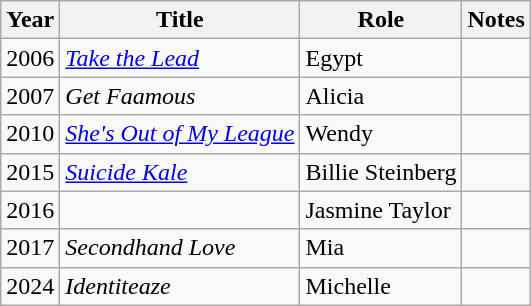<table class="wikitable sortable">
<tr>
<th>Year</th>
<th>Title</th>
<th>Role</th>
<th class="unsortable">Notes</th>
</tr>
<tr>
<td>2006</td>
<td><em><a href='#'>Take the Lead</a></em></td>
<td>Egypt</td>
<td></td>
</tr>
<tr>
<td>2007</td>
<td><em>Get Faamous</em></td>
<td>Alicia</td>
<td></td>
</tr>
<tr>
<td>2010</td>
<td><em><a href='#'>She's Out of My League</a></em></td>
<td>Wendy</td>
<td></td>
</tr>
<tr>
<td>2015</td>
<td><em><a href='#'>Suicide Kale</a></em></td>
<td>Billie Steinberg</td>
<td></td>
</tr>
<tr>
<td>2016</td>
<td><em></em></td>
<td>Jasmine Taylor</td>
<td></td>
</tr>
<tr>
<td>2017</td>
<td><em>Secondhand Love</em></td>
<td>Mia</td>
<td></td>
</tr>
<tr>
<td>2024</td>
<td><em>Identiteaze</em></td>
<td>Michelle</td>
<td></td>
</tr>
</table>
